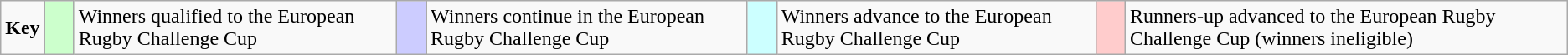<table class="wikitable">
<tr>
<td><strong>Key</strong></td>
<td bgcolor="#ccffcc">    </td>
<td>Winners qualified to the European Rugby Challenge Cup</td>
<td bgcolor="#ccccff">    </td>
<td>Winners continue in the European Rugby Challenge Cup</td>
<td bgcolor="#ccffff">    </td>
<td>Winners advance to the European Rugby Challenge Cup</td>
<td bgcolor="#ffcccc">    </td>
<td>Runners-up advanced to the European Rugby Challenge Cup (winners ineligible)</td>
</tr>
</table>
